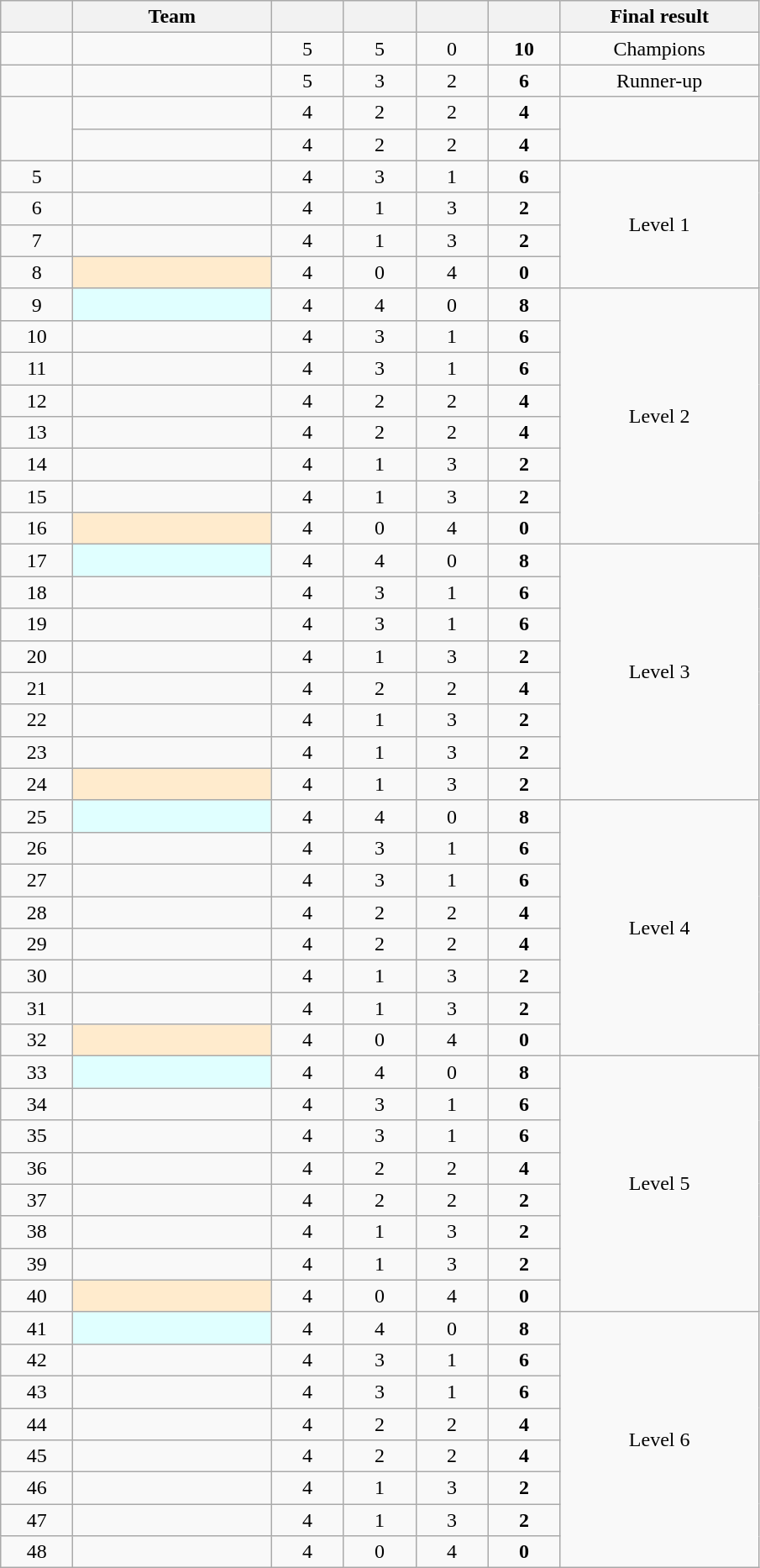<table class="sortable wikitable" style="text-align:center">
<tr>
<th width="50"></th>
<th width="150">Team</th>
<th width="50"></th>
<th width="50"></th>
<th width="50"></th>
<th width="50"></th>
<th width="150">Final result</th>
</tr>
<tr>
<td></td>
<td align="left"></td>
<td>5</td>
<td>5</td>
<td>0</td>
<td><strong>10</strong></td>
<td>Champions</td>
</tr>
<tr>
<td></td>
<td align="left"></td>
<td>5</td>
<td>3</td>
<td>2</td>
<td><strong>6</strong></td>
<td>Runner-up</td>
</tr>
<tr>
<td rowspan="2"></td>
<td align="left"></td>
<td>4</td>
<td>2</td>
<td>2</td>
<td><strong>4</strong></td>
<td rowspan="2"></td>
</tr>
<tr>
<td align="left"></td>
<td>4</td>
<td>2</td>
<td>2</td>
<td><strong>4</strong></td>
</tr>
<tr>
<td>5</td>
<td align="left"></td>
<td>4</td>
<td>3</td>
<td>1</td>
<td><strong>6</strong></td>
<td rowspan="4">Level 1</td>
</tr>
<tr>
<td>6</td>
<td align="left"></td>
<td>4</td>
<td>1</td>
<td>3</td>
<td><strong>2</strong></td>
</tr>
<tr>
<td>7</td>
<td align="left"></td>
<td>4</td>
<td>1</td>
<td>3</td>
<td><strong>2</strong></td>
</tr>
<tr>
<td>8</td>
<td align="left" bgcolor="#FFEBCD"></td>
<td>4</td>
<td>0</td>
<td>4</td>
<td><strong>0</strong></td>
</tr>
<tr>
<td>9</td>
<td align="left" bgcolor="#E0FFFF"></td>
<td>4</td>
<td>4</td>
<td>0</td>
<td><strong>8</strong></td>
<td rowspan="8">Level 2</td>
</tr>
<tr>
<td>10</td>
<td align="left"></td>
<td>4</td>
<td>3</td>
<td>1</td>
<td><strong>6</strong></td>
</tr>
<tr>
<td>11</td>
<td align="left"></td>
<td>4</td>
<td>3</td>
<td>1</td>
<td><strong>6</strong></td>
</tr>
<tr>
<td>12</td>
<td align="left"></td>
<td>4</td>
<td>2</td>
<td>2</td>
<td><strong>4</strong></td>
</tr>
<tr>
<td>13</td>
<td align="left"></td>
<td>4</td>
<td>2</td>
<td>2</td>
<td><strong>4</strong></td>
</tr>
<tr>
<td>14</td>
<td align="left"></td>
<td>4</td>
<td>1</td>
<td>3</td>
<td><strong>2</strong></td>
</tr>
<tr>
<td>15</td>
<td align="left"></td>
<td>4</td>
<td>1</td>
<td>3</td>
<td><strong>2</strong></td>
</tr>
<tr>
<td>16</td>
<td align="left" bgcolor="#FFEBCD"></td>
<td>4</td>
<td>0</td>
<td>4</td>
<td><strong>0</strong></td>
</tr>
<tr>
<td>17</td>
<td align="left" bgcolor="#E0FFFF"></td>
<td>4</td>
<td>4</td>
<td>0</td>
<td><strong>8</strong></td>
<td rowspan="8">Level 3</td>
</tr>
<tr>
<td>18</td>
<td align="left"></td>
<td>4</td>
<td>3</td>
<td>1</td>
<td><strong>6</strong></td>
</tr>
<tr>
<td>19</td>
<td align="left"></td>
<td>4</td>
<td>3</td>
<td>1</td>
<td><strong>6</strong></td>
</tr>
<tr>
<td>20</td>
<td align="left"></td>
<td>4</td>
<td>1</td>
<td>3</td>
<td><strong>2</strong></td>
</tr>
<tr>
<td>21</td>
<td align="left"></td>
<td>4</td>
<td>2</td>
<td>2</td>
<td><strong>4</strong></td>
</tr>
<tr>
<td>22</td>
<td align="left"></td>
<td>4</td>
<td>1</td>
<td>3</td>
<td><strong>2</strong></td>
</tr>
<tr>
<td>23</td>
<td align="left"></td>
<td>4</td>
<td>1</td>
<td>3</td>
<td><strong>2</strong></td>
</tr>
<tr>
<td>24</td>
<td align="left" bgcolor="#FFEBCD"></td>
<td>4</td>
<td>1</td>
<td>3</td>
<td><strong>2</strong></td>
</tr>
<tr>
<td>25</td>
<td align="left" bgcolor="#E0FFFF"></td>
<td>4</td>
<td>4</td>
<td>0</td>
<td><strong>8</strong></td>
<td rowspan="8">Level 4</td>
</tr>
<tr>
<td>26</td>
<td align="left"></td>
<td>4</td>
<td>3</td>
<td>1</td>
<td><strong>6</strong></td>
</tr>
<tr>
<td>27</td>
<td align="left"></td>
<td>4</td>
<td>3</td>
<td>1</td>
<td><strong>6</strong></td>
</tr>
<tr>
<td>28</td>
<td align="left"></td>
<td>4</td>
<td>2</td>
<td>2</td>
<td><strong>4</strong></td>
</tr>
<tr>
<td>29</td>
<td align="left"></td>
<td>4</td>
<td>2</td>
<td>2</td>
<td><strong>4</strong></td>
</tr>
<tr>
<td>30</td>
<td align="left"></td>
<td>4</td>
<td>1</td>
<td>3</td>
<td><strong>2</strong></td>
</tr>
<tr>
<td>31</td>
<td align="left"></td>
<td>4</td>
<td>1</td>
<td>3</td>
<td><strong>2</strong></td>
</tr>
<tr>
<td>32</td>
<td align="left" bgcolor="#FFEBCD"></td>
<td>4</td>
<td>0</td>
<td>4</td>
<td><strong>0</strong></td>
</tr>
<tr>
<td>33</td>
<td align="left" bgcolor="#E0FFFF"></td>
<td>4</td>
<td>4</td>
<td>0</td>
<td><strong>8</strong></td>
<td rowspan="8">Level 5</td>
</tr>
<tr>
<td>34</td>
<td align="left"></td>
<td>4</td>
<td>3</td>
<td>1</td>
<td><strong>6</strong></td>
</tr>
<tr>
<td>35</td>
<td align="left"></td>
<td>4</td>
<td>3</td>
<td>1</td>
<td><strong>6</strong></td>
</tr>
<tr>
<td>36</td>
<td align="left"></td>
<td>4</td>
<td>2</td>
<td>2</td>
<td><strong>4</strong></td>
</tr>
<tr>
<td>37</td>
<td align="left"></td>
<td>4</td>
<td>2</td>
<td>2</td>
<td><strong>2</strong></td>
</tr>
<tr>
<td>38</td>
<td align="left"></td>
<td>4</td>
<td>1</td>
<td>3</td>
<td><strong>2</strong></td>
</tr>
<tr>
<td>39</td>
<td align="left"></td>
<td>4</td>
<td>1</td>
<td>3</td>
<td><strong>2</strong></td>
</tr>
<tr>
<td>40</td>
<td align="left" bgcolor="#FFEBCD"></td>
<td>4</td>
<td>0</td>
<td>4</td>
<td><strong>0</strong></td>
</tr>
<tr>
<td>41</td>
<td align="left" bgcolor="#E0FFFF"></td>
<td>4</td>
<td>4</td>
<td>0</td>
<td><strong>8</strong></td>
<td rowspan="8">Level 6</td>
</tr>
<tr>
<td>42</td>
<td align="left"></td>
<td>4</td>
<td>3</td>
<td>1</td>
<td><strong>6</strong></td>
</tr>
<tr>
<td>43</td>
<td align="left"></td>
<td>4</td>
<td>3</td>
<td>1</td>
<td><strong>6</strong></td>
</tr>
<tr>
<td>44</td>
<td align="left"></td>
<td>4</td>
<td>2</td>
<td>2</td>
<td><strong>4</strong></td>
</tr>
<tr>
<td>45</td>
<td align="left"></td>
<td>4</td>
<td>2</td>
<td>2</td>
<td><strong>4</strong></td>
</tr>
<tr>
<td>46</td>
<td align="left"></td>
<td>4</td>
<td>1</td>
<td>3</td>
<td><strong>2</strong></td>
</tr>
<tr>
<td>47</td>
<td align="left"></td>
<td>4</td>
<td>1</td>
<td>3</td>
<td><strong>2</strong></td>
</tr>
<tr>
<td>48</td>
<td align="left"></td>
<td>4</td>
<td>0</td>
<td>4</td>
<td><strong>0</strong></td>
</tr>
</table>
